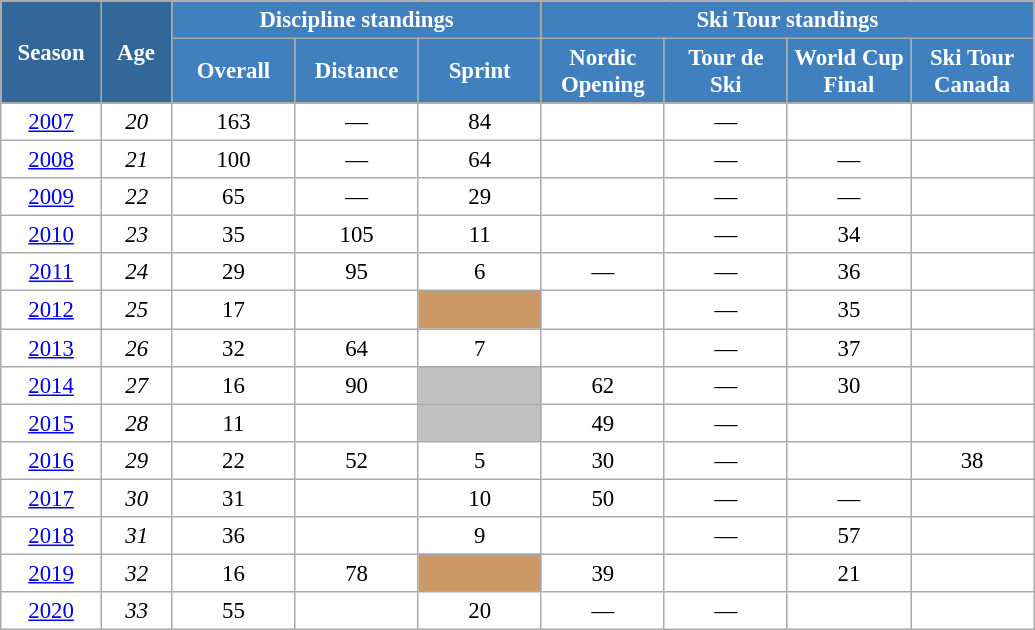<table class="wikitable" style="font-size:95%; text-align:center; border:grey solid 1px; border-collapse:collapse; background:#ffffff;">
<tr>
<th style="background-color:#369; color:white; width:60px;" rowspan="2"> Season </th>
<th style="background-color:#369; color:white; width:40px;" rowspan="2"> Age </th>
<th style="background-color:#4180be; color:white;" colspan="3">Discipline standings</th>
<th style="background-color:#4180be; color:white;" colspan="4">Ski Tour standings</th>
</tr>
<tr>
<th style="background-color:#4180be; color:white; width:75px;">Overall</th>
<th style="background-color:#4180be; color:white; width:75px;">Distance</th>
<th style="background-color:#4180be; color:white; width:75px;">Sprint</th>
<th style="background-color:#4180be; color:white; width:75px;">Nordic<br>Opening</th>
<th style="background-color:#4180be; color:white; width:75px;">Tour de<br>Ski</th>
<th style="background-color:#4180be; color:white; width:75px;">World Cup<br>Final</th>
<th style="background-color:#4180be; color:white; width:75px;">Ski Tour<br>Canada</th>
</tr>
<tr>
<td><a href='#'>2007</a></td>
<td><em>20</em></td>
<td>163</td>
<td>—</td>
<td>84</td>
<td></td>
<td>—</td>
<td></td>
<td></td>
</tr>
<tr>
<td><a href='#'>2008</a></td>
<td><em>21</em></td>
<td>100</td>
<td>—</td>
<td>64</td>
<td></td>
<td>—</td>
<td>—</td>
<td></td>
</tr>
<tr>
<td><a href='#'>2009</a></td>
<td><em>22</em></td>
<td>65</td>
<td>—</td>
<td>29</td>
<td></td>
<td>—</td>
<td>—</td>
<td></td>
</tr>
<tr>
<td><a href='#'>2010</a></td>
<td><em>23</em></td>
<td>35</td>
<td>105</td>
<td>11</td>
<td></td>
<td>—</td>
<td>34</td>
<td></td>
</tr>
<tr>
<td><a href='#'>2011</a></td>
<td><em>24</em></td>
<td>29</td>
<td>95</td>
<td>6</td>
<td>—</td>
<td>—</td>
<td>36</td>
<td></td>
</tr>
<tr>
<td><a href='#'>2012</a></td>
<td><em>25</em></td>
<td>17</td>
<td></td>
<td style="background:#c96;"></td>
<td></td>
<td>—</td>
<td>35</td>
<td></td>
</tr>
<tr>
<td><a href='#'>2013</a></td>
<td><em>26</em></td>
<td>32</td>
<td>64</td>
<td>7</td>
<td></td>
<td>—</td>
<td>37</td>
<td></td>
</tr>
<tr>
<td><a href='#'>2014</a></td>
<td><em>27</em></td>
<td>16</td>
<td>90</td>
<td style="background:silver;"></td>
<td>62</td>
<td>—</td>
<td>30</td>
<td></td>
</tr>
<tr>
<td><a href='#'>2015</a></td>
<td><em>28</em></td>
<td>11</td>
<td></td>
<td style="background:silver;"></td>
<td>49</td>
<td>—</td>
<td></td>
<td></td>
</tr>
<tr>
<td><a href='#'>2016</a></td>
<td><em>29</em></td>
<td>22</td>
<td>52</td>
<td>5</td>
<td>30</td>
<td>—</td>
<td></td>
<td>38</td>
</tr>
<tr>
<td><a href='#'>2017</a></td>
<td><em>30</em></td>
<td>31</td>
<td></td>
<td>10</td>
<td>50</td>
<td>—</td>
<td>—</td>
<td></td>
</tr>
<tr>
<td><a href='#'>2018</a></td>
<td><em>31</em></td>
<td>36</td>
<td></td>
<td>9</td>
<td></td>
<td>—</td>
<td>57</td>
<td></td>
</tr>
<tr>
<td><a href='#'>2019</a></td>
<td><em>32</em></td>
<td>16</td>
<td>78</td>
<td style="background:#c96;"></td>
<td>39</td>
<td></td>
<td>21</td>
<td></td>
</tr>
<tr>
<td><a href='#'>2020</a></td>
<td><em>33</em></td>
<td>55</td>
<td></td>
<td>20</td>
<td>—</td>
<td>—</td>
<td></td>
<td></td>
</tr>
</table>
